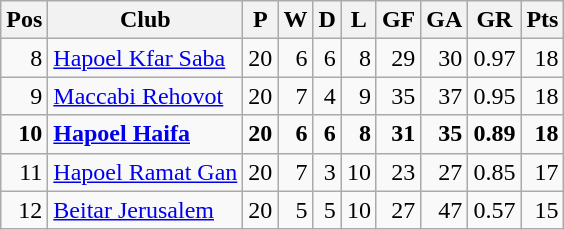<table class="wikitable" style="text-align:right">
<tr>
<th>Pos</th>
<th>Club</th>
<th>P</th>
<th>W</th>
<th>D</th>
<th>L</th>
<th>GF</th>
<th>GA</th>
<th>GR</th>
<th>Pts</th>
</tr>
<tr>
<td>8</td>
<td align=left><a href='#'>Hapoel Kfar Saba</a></td>
<td>20</td>
<td>6</td>
<td>6</td>
<td>8</td>
<td>29</td>
<td>30</td>
<td>0.97</td>
<td>18</td>
</tr>
<tr>
<td>9</td>
<td align=left><a href='#'>Maccabi Rehovot</a></td>
<td>20</td>
<td>7</td>
<td>4</td>
<td>9</td>
<td>35</td>
<td>37</td>
<td>0.95</td>
<td>18</td>
</tr>
<tr>
<td><strong>10</strong></td>
<td align=left><strong><a href='#'>Hapoel Haifa</a></strong></td>
<td><strong>20</strong></td>
<td><strong>6</strong></td>
<td><strong>6</strong></td>
<td><strong>8</strong></td>
<td><strong>31</strong></td>
<td><strong>35</strong></td>
<td><strong>0.89</strong></td>
<td><strong>18</strong></td>
</tr>
<tr>
<td>11</td>
<td align=left><a href='#'>Hapoel Ramat Gan</a></td>
<td>20</td>
<td>7</td>
<td>3</td>
<td>10</td>
<td>23</td>
<td>27</td>
<td>0.85</td>
<td>17</td>
</tr>
<tr>
<td>12</td>
<td align=left><a href='#'>Beitar Jerusalem</a></td>
<td>20</td>
<td>5</td>
<td>5</td>
<td>10</td>
<td>27</td>
<td>47</td>
<td>0.57</td>
<td>15</td>
</tr>
</table>
